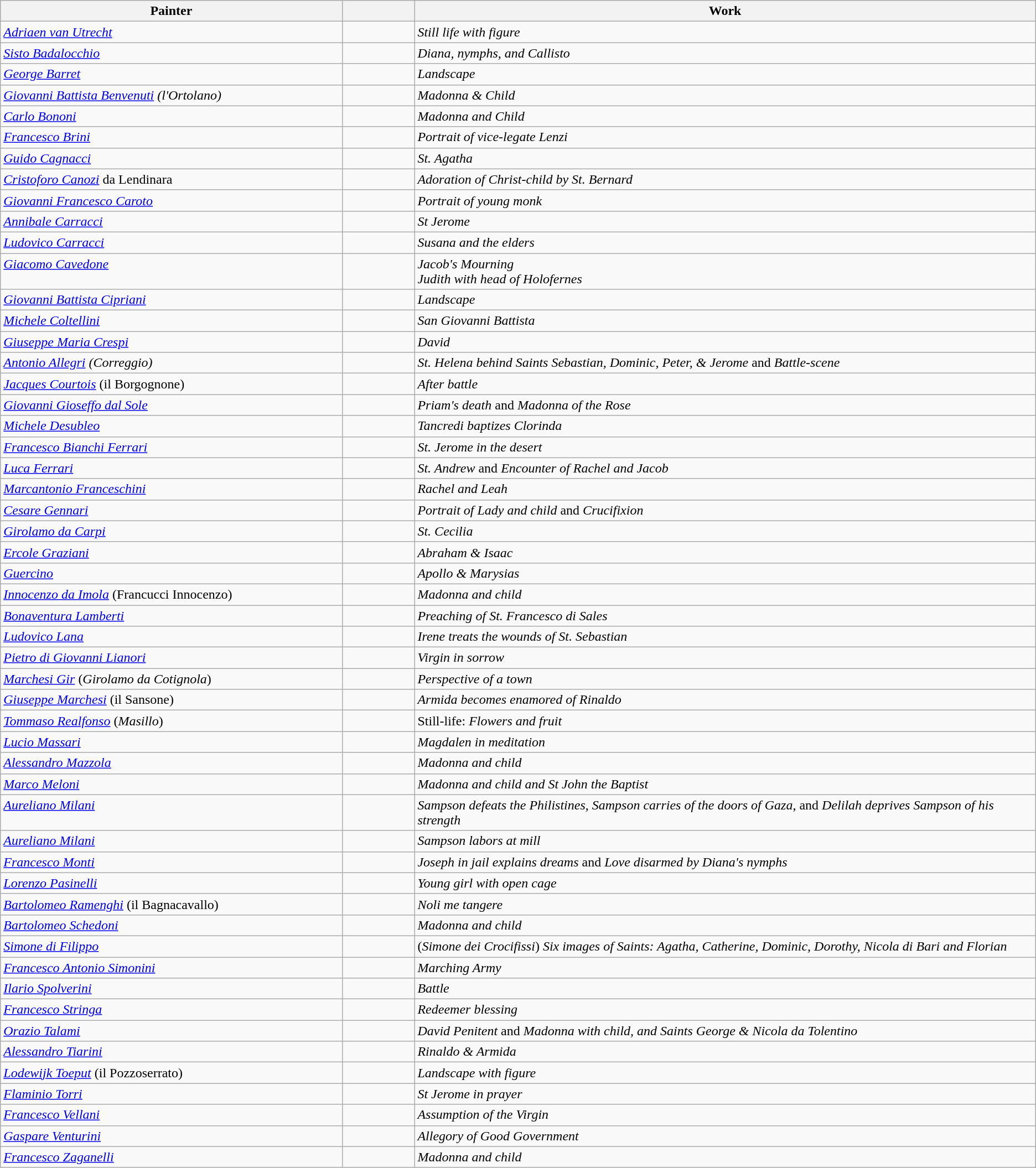<table class=wikitable>
<tr>
<th width="33%">Painter</th>
<th width="7%"></th>
<th width="60%">Work</th>
</tr>
<tr valign="top">
<td><em><a href='#'>Adriaen van Utrecht</a></em></td>
<td></td>
<td><em>Still life with figure</em></td>
</tr>
<tr valign="top">
<td><em><a href='#'>Sisto Badalocchio</a></em></td>
<td></td>
<td><em>Diana, nymphs, and Callisto</em></td>
</tr>
<tr valign="top">
<td><em><a href='#'>George Barret</a></em></td>
<td></td>
<td><em>Landscape</em></td>
</tr>
<tr valign="top">
<td><em><a href='#'>Giovanni Battista Benvenuti</a> (l'Ortolano)</em></td>
<td></td>
<td><em>Madonna & Child</em></td>
</tr>
<tr valign="top">
<td><em><a href='#'>Carlo Bononi</a></em></td>
<td></td>
<td><em>Madonna and Child</em></td>
</tr>
<tr valign="top">
<td><em><a href='#'>Francesco Brini</a></em></td>
<td></td>
<td><em>Portrait of vice-legate Lenzi</em></td>
</tr>
<tr valign="top">
<td><em><a href='#'>Guido Cagnacci</a></em></td>
<td></td>
<td><em>St. Agatha</em></td>
</tr>
<tr valign="top">
<td><em><a href='#'>Cristoforo Canozi</a></em> da Lendinara</td>
<td></td>
<td><em>Adoration of Christ-child by St. Bernard</em></td>
</tr>
<tr valign="top">
<td><em><a href='#'>Giovanni Francesco Caroto</a></em></td>
<td></td>
<td><em>Portrait of young monk</em></td>
</tr>
<tr valign="top">
<td><em><a href='#'>Annibale Carracci</a></em></td>
<td></td>
<td><em>St Jerome</em></td>
</tr>
<tr valign="top">
<td><em><a href='#'>Ludovico Carracci</a></em></td>
<td></td>
<td><em>Susana and the elders</em></td>
</tr>
<tr valign="top">
<td><em><a href='#'>Giacomo Cavedone</a></em></td>
<td></td>
<td><em>Jacob's Mourning</em><br><em>Judith with head of Holofernes</em></td>
</tr>
<tr valign="top">
<td><em><a href='#'>Giovanni Battista Cipriani</a></em></td>
<td></td>
<td><em>Landscape</em></td>
</tr>
<tr valign="top">
<td><em><a href='#'>Michele Coltellini</a></em></td>
<td></td>
<td><em>San Giovanni Battista</em></td>
</tr>
<tr valign="top">
<td><em><a href='#'>Giuseppe Maria Crespi</a></em></td>
<td></td>
<td><em> David</em></td>
</tr>
<tr valign="top">
<td><em><a href='#'>Antonio Allegri</a> (Correggio)</em></td>
<td></td>
<td><em>St. Helena behind Saints Sebastian, Dominic, Peter, & Jerome</em> and <em>Battle-scene</em></td>
</tr>
<tr valign="top">
<td><em><a href='#'>Jacques Courtois</a></em> (il Borgognone)</td>
<td></td>
<td><em>After battle</em></td>
</tr>
<tr valign="top">
<td><em><a href='#'>Giovanni Gioseffo dal Sole</a></em></td>
<td></td>
<td><em>Priam's death</em> and  <em>Madonna of the Rose</em></td>
</tr>
<tr valign="top">
<td><em><a href='#'>Michele Desubleo</a></em></td>
<td></td>
<td><em>Tancredi baptizes Clorinda</em></td>
</tr>
<tr valign="top">
<td><em><a href='#'>Francesco Bianchi Ferrari</a></em></td>
<td></td>
<td><em>St. Jerome in the desert</em></td>
</tr>
<tr valign="top">
<td><em><a href='#'>Luca Ferrari</a></em></td>
<td></td>
<td><em>St. Andrew</em> and <em>Encounter of Rachel and Jacob</em></td>
</tr>
<tr valign="top">
<td><em><a href='#'>Marcantonio Franceschini</a></em></td>
<td></td>
<td><em>Rachel and Leah</em></td>
</tr>
<tr valign="top">
<td><em><a href='#'>Cesare Gennari</a></em></td>
<td></td>
<td><em>Portrait of Lady and child</em> and <em>Crucifixion</em></td>
</tr>
<tr valign="top">
<td><em><a href='#'>Girolamo da Carpi</a></em></td>
<td></td>
<td><em>St. Cecilia</em></td>
</tr>
<tr valign="top">
<td><em><a href='#'>Ercole Graziani</a></em></td>
<td></td>
<td><em>Abraham & Isaac</em></td>
</tr>
<tr valign="top">
<td><em><a href='#'>Guercino</a></em></td>
<td></td>
<td><em>Apollo & Marysias</em></td>
</tr>
<tr valign="top">
<td><em><a href='#'>Innocenzo da Imola</a></em> (Francucci Innocenzo)</td>
<td></td>
<td><em>Madonna and child</em></td>
</tr>
<tr valign="top">
<td><em><a href='#'>Bonaventura Lamberti</a></em></td>
<td></td>
<td><em>Preaching of St. Francesco di Sales</em></td>
</tr>
<tr valign="top">
<td><em><a href='#'>Ludovico Lana</a></em></td>
<td></td>
<td><em>Irene treats the wounds of St. Sebastian</em></td>
</tr>
<tr valign="top">
<td><em><a href='#'>Pietro di Giovanni Lianori</a></em></td>
<td></td>
<td><em>Virgin in sorrow</em></td>
</tr>
<tr valign="top">
<td><em><a href='#'>Marchesi Gir</a></em> (<em>Girolamo da Cotignola</em>)</td>
<td></td>
<td><em>Perspective of a town</em></td>
</tr>
<tr valign="top">
<td><em><a href='#'>Giuseppe Marchesi</a></em> (il Sansone)</td>
<td></td>
<td><em>Armida becomes enamored of Rinaldo</em></td>
</tr>
<tr valign="top">
<td><em><a href='#'>Tommaso Realfonso</a></em> (<em>Masillo</em>)</td>
<td></td>
<td>Still-life: <em>Flowers and fruit</em></td>
</tr>
<tr valign="top">
<td><em><a href='#'>Lucio Massari</a></em></td>
<td></td>
<td><em>Magdalen in meditation</em></td>
</tr>
<tr valign="top">
<td><em><a href='#'>Alessandro Mazzola</a></em></td>
<td></td>
<td><em>Madonna and child</em></td>
</tr>
<tr valign="top">
<td><em><a href='#'>Marco Meloni</a></em></td>
<td></td>
<td><em>Madonna and child and St John the Baptist</em></td>
</tr>
<tr valign="top">
<td><em><a href='#'>Aureliano Milani</a></em></td>
<td></td>
<td><em>Sampson defeats the Philistines</em>, <em>Sampson carries of the doors of Gaza</em>, and <em>Delilah deprives Sampson of his strength</em></td>
</tr>
<tr valign="top">
<td><em><a href='#'>Aureliano Milani</a></em></td>
<td></td>
<td><em>Sampson labors at mill</em></td>
</tr>
<tr valign="top">
<td><em><a href='#'>Francesco Monti</a></em></td>
<td></td>
<td><em>Joseph in jail explains dreams</em> and <em>Love disarmed by Diana's nymphs</em></td>
</tr>
<tr valign="top">
<td><em><a href='#'>Lorenzo Pasinelli</a></em></td>
<td></td>
<td><em>Young girl with open cage</em></td>
</tr>
<tr valign="top">
<td><em><a href='#'>Bartolomeo Ramenghi</a></em> (il Bagnacavallo)</td>
<td></td>
<td><em>Noli me tangere</em></td>
</tr>
<tr valign="top">
<td><em><a href='#'>Bartolomeo Schedoni</a></em></td>
<td></td>
<td><em>Madonna and child</em></td>
</tr>
<tr valign="top">
<td><em><a href='#'>Simone di Filippo</a></em></td>
<td></td>
<td>(<em>Simone dei Crocifissi</em>) <em>Six images of Saints: Agatha, Catherine, Dominic, Dorothy, Nicola di Bari and Florian</em></td>
</tr>
<tr valign="top">
<td><em><a href='#'>Francesco Antonio Simonini</a></em></td>
<td></td>
<td><em>Marching Army</em></td>
</tr>
<tr valign="top">
<td><em><a href='#'>Ilario Spolverini</a></em></td>
<td></td>
<td><em>  Battle</em></td>
</tr>
<tr valign="top">
<td><em><a href='#'>Francesco Stringa</a></em></td>
<td></td>
<td><em>Redeemer blessing</em></td>
</tr>
<tr valign="top">
<td><em><a href='#'>Orazio Talami</a></em></td>
<td></td>
<td><em>David Penitent</em> and <em>Madonna with child, and Saints George & Nicola da Tolentino</em></td>
</tr>
<tr valign="top">
<td><em><a href='#'>Alessandro Tiarini</a></em></td>
<td></td>
<td><em>Rinaldo & Armida</em></td>
</tr>
<tr valign="top">
<td><em><a href='#'>Lodewijk Toeput</a></em> (il Pozzoserrato)</td>
<td></td>
<td><em>Landscape with figure</em></td>
</tr>
<tr valign="top">
<td><em><a href='#'>Flaminio Torri</a></em></td>
<td></td>
<td><em> St Jerome in prayer</em></td>
</tr>
<tr valign="top">
<td><em><a href='#'>Francesco Vellani</a></em></td>
<td></td>
<td><em> Assumption of the Virgin</em></td>
</tr>
<tr valign="top">
<td><em><a href='#'>Gaspare Venturini</a></em></td>
<td></td>
<td><em> Allegory of Good Government</em></td>
</tr>
<tr valign="top">
<td><em><a href='#'>Francesco Zaganelli</a></em></td>
<td></td>
<td><em> Madonna and child</em></td>
</tr>
</table>
